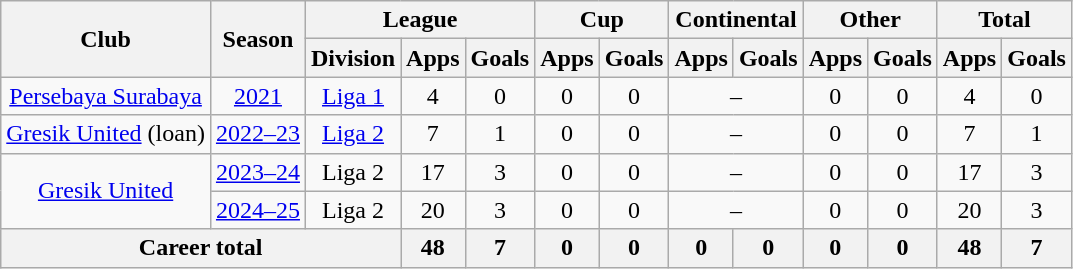<table class="wikitable" style="text-align: center">
<tr>
<th rowspan="2">Club</th>
<th rowspan="2">Season</th>
<th colspan="3">League</th>
<th colspan="2">Cup</th>
<th colspan="2">Continental</th>
<th colspan="2">Other</th>
<th colspan="2">Total</th>
</tr>
<tr>
<th>Division</th>
<th>Apps</th>
<th>Goals</th>
<th>Apps</th>
<th>Goals</th>
<th>Apps</th>
<th>Goals</th>
<th>Apps</th>
<th>Goals</th>
<th>Apps</th>
<th>Goals</th>
</tr>
<tr>
<td rowspan="1"><a href='#'>Persebaya Surabaya</a></td>
<td><a href='#'>2021</a></td>
<td rowspan="1" valign="center"><a href='#'>Liga 1</a></td>
<td>4</td>
<td>0</td>
<td>0</td>
<td>0</td>
<td colspan="2">–</td>
<td>0</td>
<td>0</td>
<td>4</td>
<td>0</td>
</tr>
<tr>
<td rowspan="1"><a href='#'>Gresik United</a> (loan)</td>
<td><a href='#'>2022–23</a></td>
<td rowspan="1"><a href='#'>Liga 2</a></td>
<td>7</td>
<td>1</td>
<td>0</td>
<td>0</td>
<td colspan="2">–</td>
<td>0</td>
<td>0</td>
<td>7</td>
<td>1</td>
</tr>
<tr>
<td rowspan="2"><a href='#'>Gresik United</a></td>
<td><a href='#'>2023–24</a></td>
<td rowspan="1">Liga 2</td>
<td>17</td>
<td>3</td>
<td>0</td>
<td>0</td>
<td colspan="2">–</td>
<td>0</td>
<td>0</td>
<td>17</td>
<td>3</td>
</tr>
<tr>
<td><a href='#'>2024–25</a></td>
<td rowspan="1">Liga 2</td>
<td>20</td>
<td>3</td>
<td>0</td>
<td>0</td>
<td colspan="2">–</td>
<td>0</td>
<td>0</td>
<td>20</td>
<td>3</td>
</tr>
<tr>
<th colspan=3>Career total</th>
<th>48</th>
<th>7</th>
<th>0</th>
<th>0</th>
<th>0</th>
<th>0</th>
<th>0</th>
<th>0</th>
<th>48</th>
<th>7</th>
</tr>
</table>
